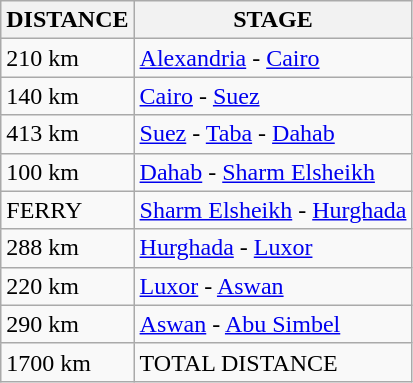<table class="wikitable">
<tr>
<th>DISTANCE</th>
<th>STAGE</th>
</tr>
<tr>
<td>210 km</td>
<td><a href='#'>Alexandria</a> - <a href='#'>Cairo</a></td>
</tr>
<tr>
<td>140 km</td>
<td><a href='#'>Cairo</a> - <a href='#'>Suez</a></td>
</tr>
<tr>
<td>413 km</td>
<td><a href='#'>Suez</a> - <a href='#'>Taba</a> - <a href='#'>Dahab</a></td>
</tr>
<tr>
<td>100 km</td>
<td><a href='#'>Dahab</a> - <a href='#'>Sharm Elsheikh</a></td>
</tr>
<tr>
<td>FERRY</td>
<td><a href='#'>Sharm Elsheikh</a> - <a href='#'>Hurghada</a></td>
</tr>
<tr>
<td>288 km</td>
<td><a href='#'>Hurghada</a> - <a href='#'>Luxor</a></td>
</tr>
<tr>
<td>220 km</td>
<td><a href='#'>Luxor</a> - <a href='#'>Aswan</a></td>
</tr>
<tr>
<td>290 km</td>
<td><a href='#'>Aswan</a> - <a href='#'>Abu Simbel</a></td>
</tr>
<tr>
<td>1700 km</td>
<td>TOTAL DISTANCE</td>
</tr>
</table>
